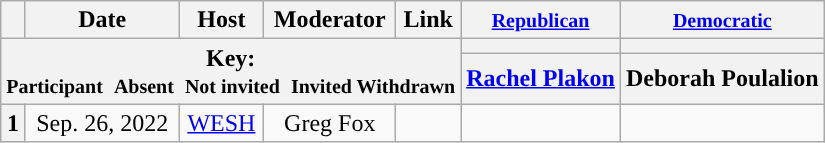<table class="wikitable" style="text-align:center;">
<tr>
<th scope="col"></th>
<th scope="col">Date</th>
<th scope="col">Host</th>
<th scope="col">Moderator</th>
<th scope="col">Link</th>
<th scope="col"><small><a href='#'>Republican</a></small></th>
<th scope="col"><small><a href='#'>Democratic</a></small></th>
</tr>
<tr>
<th colspan="5" rowspan="2">Key:<br> <small>Participant </small>  <small>Absent </small>  <small>Not invited </small>  <small>Invited  Withdrawn</small></th>
<th scope="col" style="background:"></th>
<th scope="col" style="background:"></th>
</tr>
<tr>
<th scope="col"><a href='#'>Rachel Plakon</a></th>
<th scope="col">Deborah Poulalion</th>
</tr>
<tr>
<th>1</th>
<td style="white-space:nowrap;">Sep. 26, 2022</td>
<td style="white-space:nowrap;"><a href='#'>WESH</a></td>
<td style="white-space:nowrap;">Greg Fox</td>
<td style="white-space:nowrap;"></td>
<td></td>
<td></td>
</tr>
</table>
